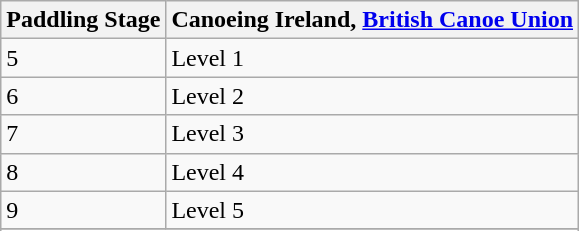<table class="wikitable">
<tr>
<th>Paddling Stage</th>
<th>Canoeing Ireland, <a href='#'>British Canoe Union</a></th>
</tr>
<tr style="text-align:left;">
<td>5</td>
<td>Level 1</td>
</tr>
<tr style="text-align:left;">
<td>6</td>
<td>Level 2</td>
</tr>
<tr style="text-align:left;">
<td>7</td>
<td>Level 3</td>
</tr>
<tr style="text-align:left;">
<td>8</td>
<td>Level 4</td>
</tr>
<tr style="text-align:left;">
<td>9</td>
<td>Level 5</td>
</tr>
<tr style="text-align:left;">
</tr>
<tr>
</tr>
</table>
